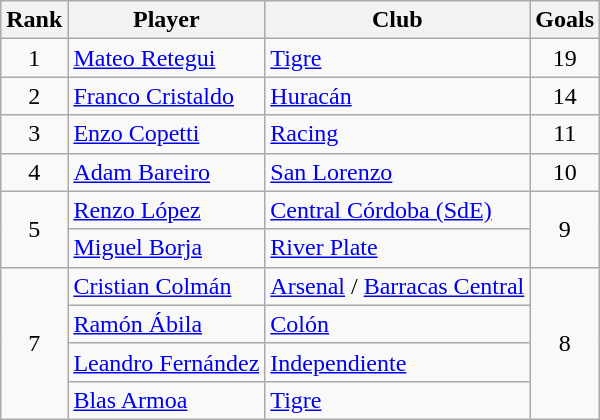<table class="wikitable" border="1">
<tr>
<th>Rank</th>
<th>Player</th>
<th>Club</th>
<th>Goals</th>
</tr>
<tr>
<td align=center>1</td>
<td> <a href='#'>Mateo Retegui</a></td>
<td><a href='#'>Tigre</a></td>
<td align=center>19</td>
</tr>
<tr>
<td align=center>2</td>
<td> <a href='#'>Franco Cristaldo</a></td>
<td><a href='#'>Huracán</a></td>
<td align=center>14</td>
</tr>
<tr>
<td align=center>3</td>
<td> <a href='#'>Enzo Copetti</a></td>
<td><a href='#'>Racing</a></td>
<td align=center>11</td>
</tr>
<tr>
<td align=center>4</td>
<td> <a href='#'>Adam Bareiro</a></td>
<td><a href='#'>San Lorenzo</a></td>
<td align=center>10</td>
</tr>
<tr>
<td align=center rowspan=2>5</td>
<td> <a href='#'>Renzo López</a></td>
<td><a href='#'>Central Córdoba (SdE)</a></td>
<td align=center rowspan=2>9</td>
</tr>
<tr>
<td> <a href='#'>Miguel Borja</a></td>
<td><a href='#'>River Plate</a></td>
</tr>
<tr>
<td align=center rowspan=4>7</td>
<td> <a href='#'>Cristian Colmán</a></td>
<td><a href='#'>Arsenal</a> / <a href='#'>Barracas Central</a></td>
<td align=center rowspan=4>8</td>
</tr>
<tr>
<td> <a href='#'>Ramón Ábila</a></td>
<td><a href='#'>Colón</a></td>
</tr>
<tr>
<td> <a href='#'>Leandro Fernández</a></td>
<td><a href='#'>Independiente</a></td>
</tr>
<tr>
<td> <a href='#'>Blas Armoa</a></td>
<td><a href='#'>Tigre</a></td>
</tr>
</table>
